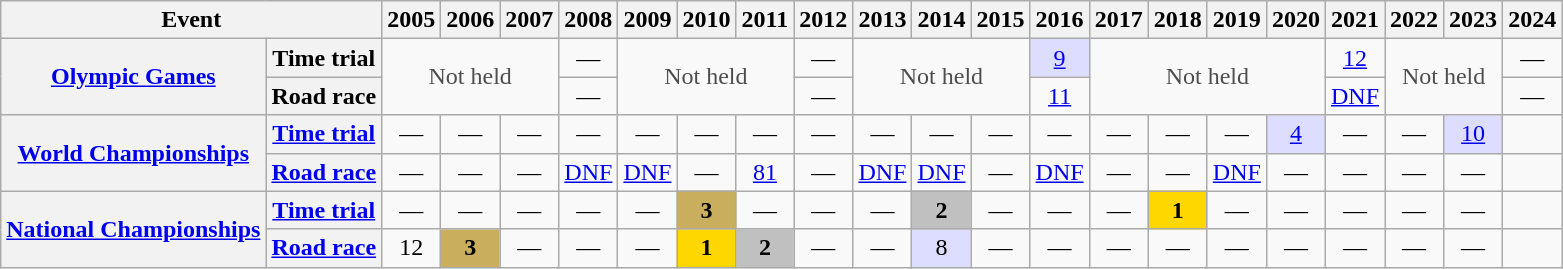<table class="wikitable plainrowheaders">
<tr>
<th scope="col" colspan=2>Event</th>
<th scope="col">2005</th>
<th scope="col">2006</th>
<th scope="col">2007</th>
<th scope="col">2008</th>
<th scope="col">2009</th>
<th scope="col">2010</th>
<th scope="col">2011</th>
<th scope="col">2012</th>
<th scope="col">2013</th>
<th scope="col">2014</th>
<th scope="col">2015</th>
<th scope="col">2016</th>
<th scope="col">2017</th>
<th scope="col">2018</th>
<th scope="col">2019</th>
<th scope="col">2020</th>
<th scope="col">2021</th>
<th scope="col">2022</th>
<th scope="col">2023</th>
<th scope="col">2024</th>
</tr>
<tr style="text-align:center;">
<th scope="row" rowspan=2> <a href='#'>Olympic Games</a></th>
<th scope="row">Time trial</th>
<td style="color:#4d4d4d;" colspan=3 rowspan=2>Not held</td>
<td>—</td>
<td style="color:#4d4d4d;" colspan=3 rowspan=2>Not held</td>
<td>—</td>
<td style="color:#4d4d4d;" colspan=3 rowspan=2>Not held</td>
<td style="background:#ddf;"><a href='#'>9</a></td>
<td style="color:#4d4d4d;" colspan=4 rowspan=2>Not held</td>
<td><a href='#'>12</a></td>
<td style="color:#4d4d4d;" colspan=2 rowspan=2>Not held</td>
<td>—</td>
</tr>
<tr style="text-align:center;">
<th scope="row">Road race</th>
<td>—</td>
<td>—</td>
<td><a href='#'>11</a></td>
<td><a href='#'>DNF</a></td>
<td>—</td>
</tr>
<tr style="text-align:center;">
<th scope="row" rowspan=2> <a href='#'>World Championships</a></th>
<th scope="row"><a href='#'>Time trial</a></th>
<td>—</td>
<td>—</td>
<td>—</td>
<td>—</td>
<td>—</td>
<td>—</td>
<td>—</td>
<td>—</td>
<td>—</td>
<td>—</td>
<td>—</td>
<td>—</td>
<td>—</td>
<td>—</td>
<td>—</td>
<td style="background:#ddf;"><a href='#'>4</a></td>
<td>—</td>
<td>—</td>
<td style="background:#ddf;"><a href='#'>10</a></td>
<td></td>
</tr>
<tr style="text-align:center;">
<th scope="row"><a href='#'>Road race</a></th>
<td>—</td>
<td>—</td>
<td>—</td>
<td><a href='#'>DNF</a></td>
<td><a href='#'>DNF</a></td>
<td>—</td>
<td><a href='#'>81</a></td>
<td>—</td>
<td><a href='#'>DNF</a></td>
<td><a href='#'>DNF</a></td>
<td>—</td>
<td><a href='#'>DNF</a></td>
<td>—</td>
<td>—</td>
<td><a href='#'>DNF</a></td>
<td>—</td>
<td>—</td>
<td>—</td>
<td>—</td>
<td></td>
</tr>
<tr style="text-align:center;">
<th rowspan="2" scope="row"> <a href='#'>National Championships</a></th>
<th scope="row"><a href='#'>Time trial</a></th>
<td>—</td>
<td>—</td>
<td>—</td>
<td>—</td>
<td>—</td>
<td style="background:#C9AE5D;"><strong>3</strong></td>
<td>—</td>
<td>—</td>
<td>—</td>
<td style="background:silver;"><strong>2</strong></td>
<td>—</td>
<td>—</td>
<td>—</td>
<td style="background:gold;"><strong>1</strong></td>
<td>—</td>
<td>—</td>
<td>—</td>
<td>—</td>
<td>—</td>
<td></td>
</tr>
<tr style="text-align:center;">
<th scope="row"><a href='#'>Road race</a></th>
<td>12</td>
<td style="background:#C9AE5D;"><strong>3</strong></td>
<td>—</td>
<td>—</td>
<td>—</td>
<td style="background:gold;"><strong>1</strong></td>
<td style="background:silver;"><strong>2</strong></td>
<td>—</td>
<td>—</td>
<td style="background:#ddf;">8</td>
<td>—</td>
<td>—</td>
<td>—</td>
<td>—</td>
<td>—</td>
<td>—</td>
<td>—</td>
<td>—</td>
<td>—</td>
<td></td>
</tr>
</table>
